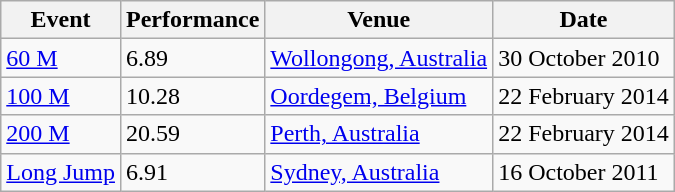<table class="wikitable">
<tr>
<th>Event</th>
<th>Performance</th>
<th>Venue</th>
<th>Date</th>
</tr>
<tr>
<td><a href='#'>60 M</a></td>
<td>6.89</td>
<td><a href='#'>Wollongong, Australia</a></td>
<td>30 October 2010</td>
</tr>
<tr>
<td><a href='#'>100 M</a></td>
<td>10.28</td>
<td><a href='#'>Oordegem, Belgium</a></td>
<td>22 February 2014</td>
</tr>
<tr>
<td><a href='#'>200 M</a></td>
<td>20.59</td>
<td><a href='#'>Perth, Australia</a></td>
<td>22 February 2014</td>
</tr>
<tr>
<td><a href='#'>Long Jump</a></td>
<td>6.91</td>
<td><a href='#'>Sydney, Australia</a></td>
<td>16 October 2011</td>
</tr>
</table>
